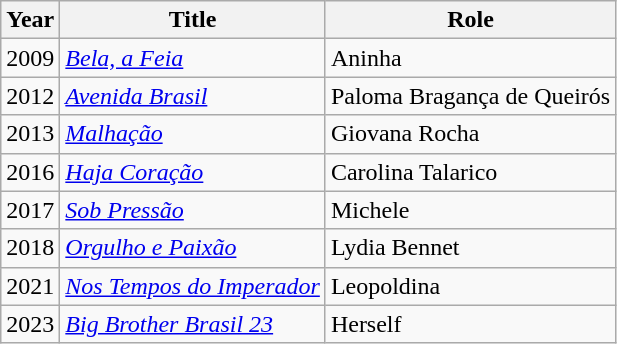<table class="wikitable">
<tr>
<th>Year</th>
<th>Title</th>
<th>Role</th>
</tr>
<tr>
<td>2009</td>
<td><em><a href='#'>Bela, a Feia</a></em></td>
<td>Aninha</td>
</tr>
<tr>
<td>2012</td>
<td><em><a href='#'>Avenida Brasil</a></em></td>
<td>Paloma Bragança de Queirós</td>
</tr>
<tr>
<td>2013</td>
<td><em><a href='#'>Malhação</a></em></td>
<td>Giovana Rocha</td>
</tr>
<tr>
<td>2016</td>
<td><em><a href='#'>Haja Coração</a></em></td>
<td>Carolina Talarico</td>
</tr>
<tr>
<td>2017</td>
<td><em><a href='#'>Sob Pressão</a></em></td>
<td>Michele</td>
</tr>
<tr>
<td>2018</td>
<td><em><a href='#'>Orgulho e Paixão</a></em></td>
<td>Lydia Bennet</td>
</tr>
<tr>
<td>2021</td>
<td><em><a href='#'>Nos Tempos do Imperador</a></em></td>
<td>Leopoldina</td>
</tr>
<tr>
<td>2023</td>
<td><em><a href='#'>Big Brother Brasil 23</a></em></td>
<td>Herself</td>
</tr>
</table>
